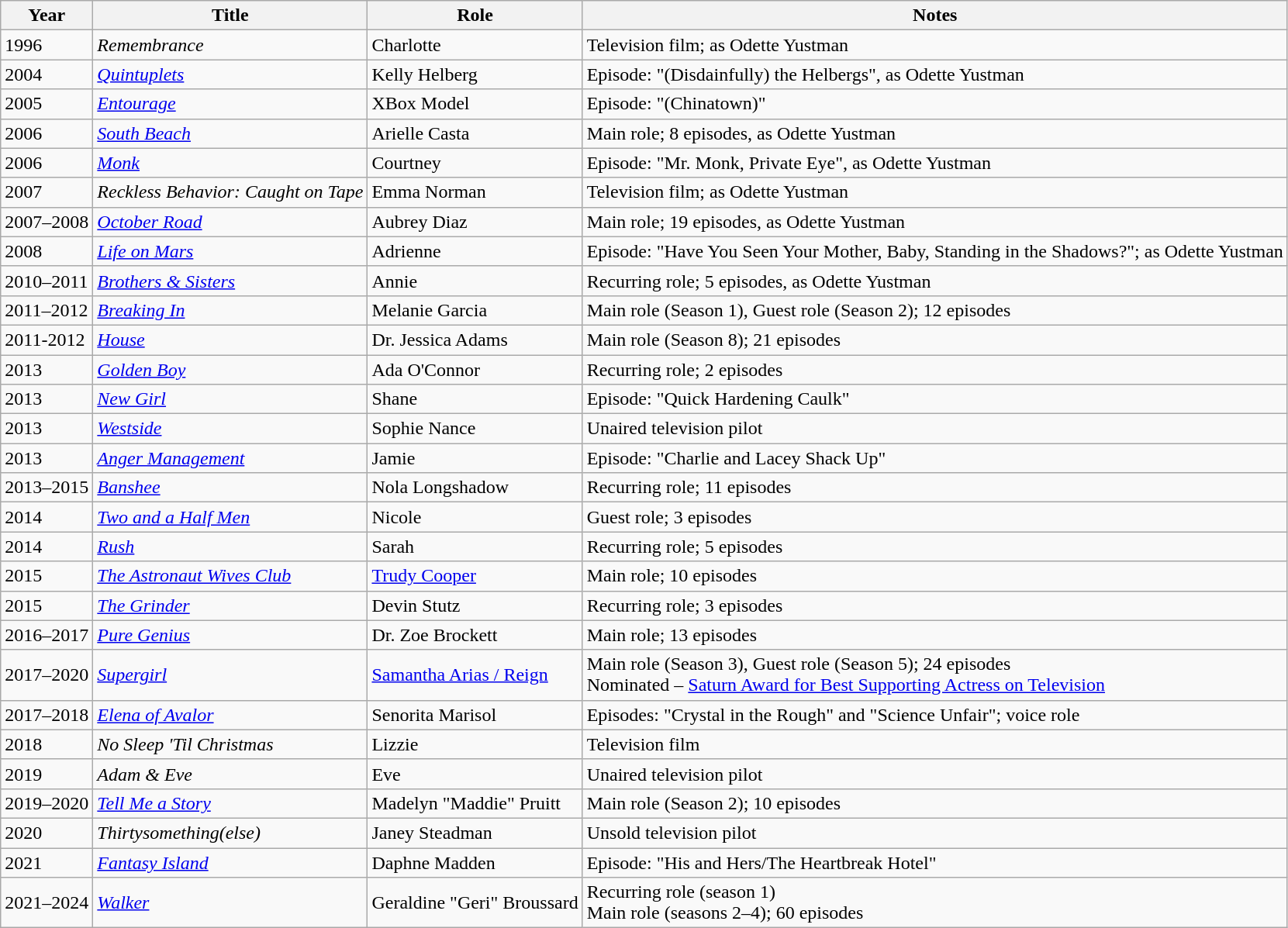<table class="wikitable sortable">
<tr>
<th>Year</th>
<th>Title</th>
<th>Role</th>
<th class="unsortable">Notes</th>
</tr>
<tr>
<td>1996</td>
<td><em>Remembrance</em></td>
<td>Charlotte</td>
<td>Television film; as Odette Yustman</td>
</tr>
<tr>
<td>2004</td>
<td><em><a href='#'>Quintuplets</a></em></td>
<td>Kelly Helberg</td>
<td>Episode: "(Disdainfully) the Helbergs", as Odette Yustman</td>
</tr>
<tr>
<td>2005</td>
<td><em><a href='#'>Entourage</a></em></td>
<td>XBox Model</td>
<td>Episode: "(Chinatown)"</td>
</tr>
<tr>
<td>2006</td>
<td><em><a href='#'>South Beach</a></em></td>
<td>Arielle Casta</td>
<td>Main role; 8 episodes, as Odette Yustman</td>
</tr>
<tr>
<td>2006</td>
<td><em><a href='#'>Monk</a></em></td>
<td>Courtney</td>
<td>Episode: "Mr. Monk, Private Eye", as Odette Yustman</td>
</tr>
<tr>
<td>2007</td>
<td><em>Reckless Behavior: Caught on Tape</em></td>
<td>Emma Norman</td>
<td>Television film; as Odette Yustman</td>
</tr>
<tr>
<td>2007–2008</td>
<td><em><a href='#'>October Road</a></em></td>
<td>Aubrey Diaz</td>
<td>Main role; 19 episodes, as Odette Yustman</td>
</tr>
<tr>
<td>2008</td>
<td><em><a href='#'>Life on Mars</a></em></td>
<td>Adrienne</td>
<td>Episode: "Have You Seen Your Mother, Baby, Standing in the Shadows?"; as Odette Yustman</td>
</tr>
<tr>
<td>2010–2011</td>
<td><em><a href='#'>Brothers & Sisters</a></em></td>
<td>Annie</td>
<td>Recurring role; 5 episodes, as Odette Yustman</td>
</tr>
<tr>
<td>2011–2012</td>
<td><em><a href='#'>Breaking In</a></em></td>
<td>Melanie Garcia</td>
<td>Main role (Season 1), Guest role (Season 2); 12 episodes</td>
</tr>
<tr>
<td>2011-2012</td>
<td><em><a href='#'>House</a></em></td>
<td>Dr. Jessica Adams</td>
<td>Main role (Season 8); 21 episodes</td>
</tr>
<tr>
<td>2013</td>
<td><em><a href='#'>Golden Boy</a></em></td>
<td>Ada O'Connor</td>
<td>Recurring role; 2 episodes</td>
</tr>
<tr>
<td>2013</td>
<td><em><a href='#'>New Girl</a></em></td>
<td>Shane</td>
<td>Episode: "Quick Hardening Caulk"</td>
</tr>
<tr>
<td>2013</td>
<td><em><a href='#'>Westside</a></em></td>
<td>Sophie Nance</td>
<td>Unaired television pilot</td>
</tr>
<tr>
<td>2013</td>
<td><em><a href='#'>Anger Management</a></em></td>
<td>Jamie</td>
<td>Episode: "Charlie and Lacey Shack Up"</td>
</tr>
<tr>
<td>2013–2015</td>
<td><em><a href='#'>Banshee</a></em></td>
<td>Nola Longshadow</td>
<td>Recurring role; 11 episodes</td>
</tr>
<tr>
<td>2014</td>
<td><em><a href='#'>Two and a Half Men</a></em></td>
<td>Nicole</td>
<td>Guest role; 3 episodes</td>
</tr>
<tr>
<td>2014</td>
<td><em><a href='#'>Rush</a></em></td>
<td>Sarah</td>
<td>Recurring role; 5 episodes</td>
</tr>
<tr>
<td>2015</td>
<td><em><a href='#'>The Astronaut Wives Club</a></em></td>
<td><a href='#'>Trudy Cooper</a></td>
<td>Main role; 10 episodes</td>
</tr>
<tr>
<td>2015</td>
<td><em><a href='#'>The Grinder</a></em></td>
<td>Devin Stutz</td>
<td>Recurring role; 3 episodes</td>
</tr>
<tr>
<td>2016–2017</td>
<td><em><a href='#'>Pure Genius</a></em></td>
<td>Dr. Zoe Brockett</td>
<td>Main role; 13 episodes</td>
</tr>
<tr>
<td>2017–2020</td>
<td><em><a href='#'>Supergirl</a></em></td>
<td><a href='#'>Samantha Arias / Reign</a></td>
<td>Main role (Season 3), Guest role (Season 5); 24 episodes<br>Nominated – <a href='#'>Saturn Award for Best Supporting Actress on Television</a></td>
</tr>
<tr>
<td>2017–2018</td>
<td><em><a href='#'>Elena of Avalor</a></em></td>
<td>Senorita Marisol</td>
<td>Episodes: "Crystal in the Rough" and "Science Unfair"; voice role</td>
</tr>
<tr>
<td>2018</td>
<td><em>No Sleep 'Til Christmas</em></td>
<td>Lizzie</td>
<td>Television film</td>
</tr>
<tr>
<td>2019</td>
<td><em>Adam & Eve</em></td>
<td>Eve</td>
<td>Unaired television pilot</td>
</tr>
<tr>
<td>2019–2020</td>
<td><em><a href='#'>Tell Me a Story</a></em></td>
<td>Madelyn "Maddie" Pruitt</td>
<td>Main role (Season 2); 10 episodes</td>
</tr>
<tr>
<td>2020</td>
<td><em>Thirtysomething(else)</em></td>
<td>Janey Steadman</td>
<td>Unsold television pilot</td>
</tr>
<tr>
<td>2021</td>
<td><em><a href='#'>Fantasy Island</a></em></td>
<td>Daphne Madden</td>
<td>Episode: "His and Hers/The Heartbreak Hotel"</td>
</tr>
<tr>
<td>2021–2024</td>
<td><em><a href='#'>Walker</a></em></td>
<td>Geraldine "Geri" Broussard</td>
<td>Recurring role (season 1)<br>Main role (seasons 2–4); 60 episodes</td>
</tr>
</table>
